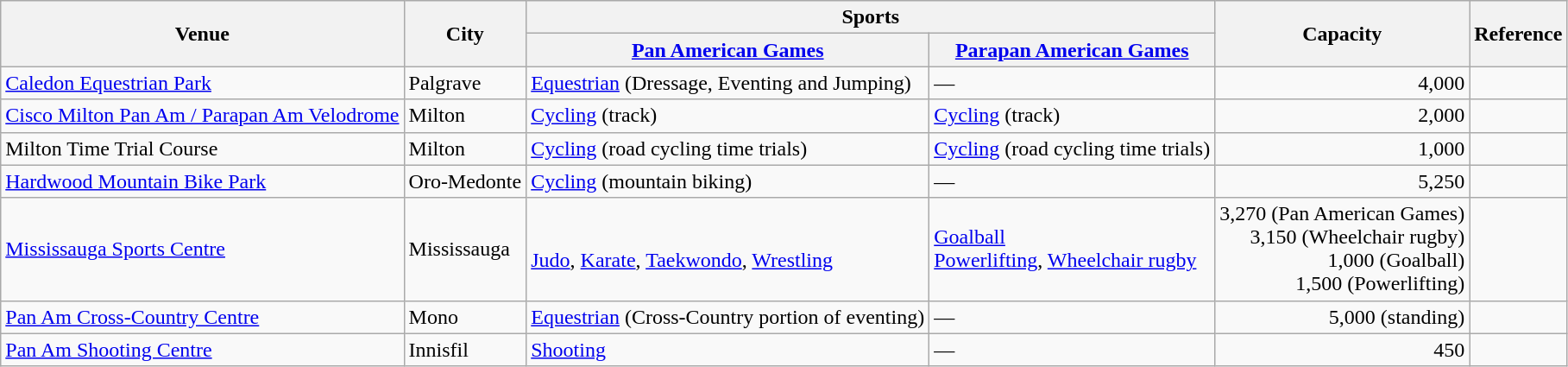<table class="wikitable sortable">
<tr>
<th rowspan="2">Venue</th>
<th rowspan="2">City</th>
<th colspan="2" class="unsortable">Sports</th>
<th rowspan="2">Capacity</th>
<th rowspan="2" class="unsortable">Reference</th>
</tr>
<tr>
<th><a href='#'>Pan American Games</a></th>
<th><a href='#'>Parapan American Games</a></th>
</tr>
<tr>
<td><a href='#'>Caledon Equestrian Park</a></td>
<td>Palgrave</td>
<td><a href='#'>Equestrian</a> (Dressage, Eventing and Jumping)</td>
<td>—</td>
<td align="right">4,000</td>
<td align=center></td>
</tr>
<tr>
<td><a href='#'>Cisco Milton Pan Am / Parapan Am Velodrome</a></td>
<td>Milton</td>
<td><a href='#'>Cycling</a> (track)</td>
<td><a href='#'>Cycling</a> (track)</td>
<td align="right">2,000</td>
<td align=center></td>
</tr>
<tr>
<td>Milton Time Trial Course</td>
<td>Milton</td>
<td><a href='#'>Cycling</a> (road cycling time trials)</td>
<td><a href='#'>Cycling</a> (road cycling time trials)</td>
<td align="right">1,000</td>
<td align=center></td>
</tr>
<tr>
<td><a href='#'>Hardwood Mountain Bike Park</a></td>
<td>Oro-Medonte</td>
<td><a href='#'>Cycling</a> (mountain biking)</td>
<td>—</td>
<td align="right">5,250</td>
<td align=center></td>
</tr>
<tr>
<td><a href='#'>Mississauga Sports Centre</a></td>
<td>Mississauga</td>
<td>  <br> <a href='#'>Judo</a>, <a href='#'>Karate</a>, <a href='#'>Taekwondo</a>, <a href='#'>Wrestling</a></td>
<td><a href='#'>Goalball</a> <br> <a href='#'>Powerlifting</a>, <a href='#'>Wheelchair rugby</a></td>
<td align="right">3,270 (Pan American Games)<br>3,150 (Wheelchair rugby)<br>1,000 (Goalball)<br>1,500 (Powerlifting)</td>
<td align=center></td>
</tr>
<tr>
<td><a href='#'>Pan Am Cross-Country Centre</a></td>
<td>Mono</td>
<td><a href='#'>Equestrian</a> (Cross-Country portion of eventing)</td>
<td>—</td>
<td align="right">5,000 (standing)</td>
<td align=center></td>
</tr>
<tr>
<td><a href='#'>Pan Am Shooting Centre</a></td>
<td>Innisfil</td>
<td><a href='#'>Shooting</a></td>
<td>—</td>
<td align="right">450</td>
<td align=center></td>
</tr>
</table>
